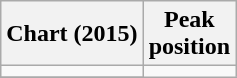<table class="wikitable sortable">
<tr>
<th>Chart (2015)</th>
<th>Peak<br>position</th>
</tr>
<tr>
<td></td>
</tr>
<tr>
</tr>
</table>
